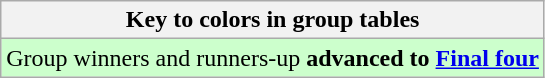<table class="wikitable">
<tr>
<th>Key to colors in group tables</th>
</tr>
<tr style="background:#cfc;">
<td>Group winners and runners-up <strong>advanced to <a href='#'>Final four</a></strong></td>
</tr>
</table>
